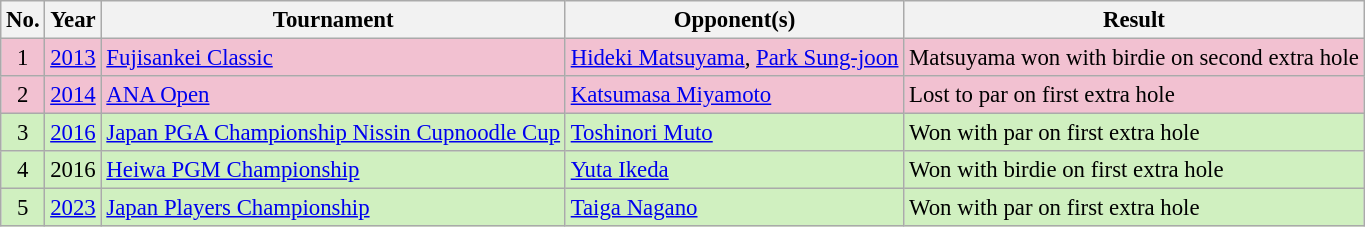<table class="wikitable" style="font-size:95%;">
<tr>
<th>No.</th>
<th>Year</th>
<th>Tournament</th>
<th>Opponent(s)</th>
<th>Result</th>
</tr>
<tr style="background:#F2C1D1;">
<td align=center>1</td>
<td><a href='#'>2013</a></td>
<td><a href='#'>Fujisankei Classic</a></td>
<td> <a href='#'>Hideki Matsuyama</a>,  <a href='#'>Park Sung-joon</a></td>
<td>Matsuyama won with birdie on second extra hole</td>
</tr>
<tr style="background:#F2C1D1;">
<td align=center>2</td>
<td><a href='#'>2014</a></td>
<td><a href='#'>ANA Open</a></td>
<td> <a href='#'>Katsumasa Miyamoto</a></td>
<td>Lost to par on first extra hole</td>
</tr>
<tr style="background:#D0F0C0;">
<td align=center>3</td>
<td><a href='#'>2016</a></td>
<td><a href='#'>Japan PGA Championship Nissin Cupnoodle Cup</a></td>
<td> <a href='#'>Toshinori Muto</a></td>
<td>Won with par on first extra hole</td>
</tr>
<tr style="background:#D0F0C0;">
<td align=center>4</td>
<td>2016</td>
<td><a href='#'>Heiwa PGM Championship</a></td>
<td> <a href='#'>Yuta Ikeda</a></td>
<td>Won with birdie on first extra hole</td>
</tr>
<tr style="background:#D0F0C0;">
<td align=center>5</td>
<td><a href='#'>2023</a></td>
<td><a href='#'>Japan Players Championship</a></td>
<td> <a href='#'>Taiga Nagano</a></td>
<td>Won with par on first extra hole</td>
</tr>
</table>
